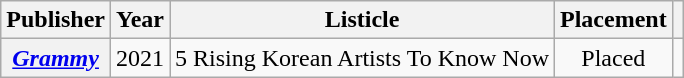<table class="wikitable plainrowheaders sortable" style="text-align:center">
<tr>
<th scope="col">Publisher </th>
<th scope="col">Year </th>
<th scope="col">Listicle </th>
<th scope="col">Placement </th>
<th scope="col" class="unsortable"></th>
</tr>
<tr>
<th scope="row"><em><a href='#'>Grammy</a></em></th>
<td>2021</td>
<td style="text-align:left">5 Rising Korean Artists To Know Now</td>
<td>Placed</td>
<td></td>
</tr>
</table>
